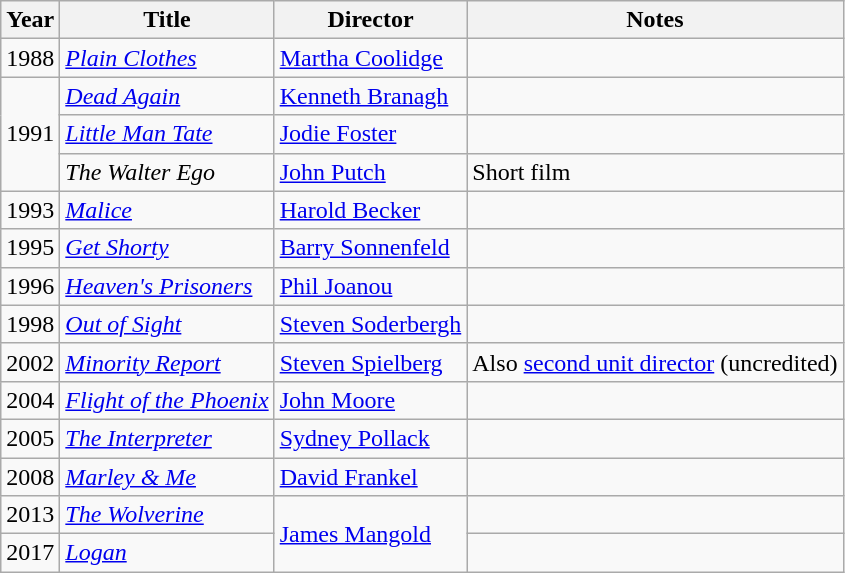<table class=wikitable>
<tr>
<th>Year</th>
<th>Title</th>
<th>Director</th>
<th>Notes</th>
</tr>
<tr>
<td>1988</td>
<td><em><a href='#'>Plain Clothes</a></em></td>
<td><a href='#'>Martha Coolidge</a></td>
<td></td>
</tr>
<tr>
<td rowspan="3">1991</td>
<td><em><a href='#'>Dead Again</a></em></td>
<td><a href='#'>Kenneth Branagh</a></td>
<td></td>
</tr>
<tr>
<td><em><a href='#'>Little Man Tate</a></em></td>
<td><a href='#'>Jodie Foster</a></td>
<td></td>
</tr>
<tr>
<td><em>The Walter Ego</em></td>
<td><a href='#'>John Putch</a></td>
<td>Short film</td>
</tr>
<tr>
<td>1993</td>
<td><em><a href='#'>Malice</a></em></td>
<td><a href='#'>Harold Becker</a></td>
<td></td>
</tr>
<tr>
<td>1995</td>
<td><em><a href='#'>Get Shorty</a></em></td>
<td><a href='#'>Barry Sonnenfeld</a></td>
<td></td>
</tr>
<tr>
<td>1996</td>
<td><em><a href='#'>Heaven's Prisoners</a></em></td>
<td><a href='#'>Phil Joanou</a></td>
<td></td>
</tr>
<tr>
<td>1998</td>
<td><em><a href='#'>Out of Sight</a></em></td>
<td><a href='#'>Steven Soderbergh</a></td>
<td></td>
</tr>
<tr>
<td>2002</td>
<td><em><a href='#'>Minority Report</a></em></td>
<td><a href='#'>Steven Spielberg</a></td>
<td>Also <a href='#'>second unit director</a> (uncredited)</td>
</tr>
<tr>
<td>2004</td>
<td><em><a href='#'>Flight of the Phoenix</a></em></td>
<td><a href='#'>John Moore</a></td>
<td></td>
</tr>
<tr>
<td>2005</td>
<td><em><a href='#'>The Interpreter</a></em></td>
<td><a href='#'>Sydney Pollack</a></td>
<td></td>
</tr>
<tr>
<td>2008</td>
<td><em><a href='#'>Marley & Me</a></em></td>
<td><a href='#'>David Frankel</a></td>
<td></td>
</tr>
<tr>
<td>2013</td>
<td><em><a href='#'>The Wolverine</a></em></td>
<td rowspan="2"><a href='#'>James Mangold</a></td>
<td></td>
</tr>
<tr>
<td>2017</td>
<td><em><a href='#'>Logan</a></em></td>
<td></td>
</tr>
</table>
